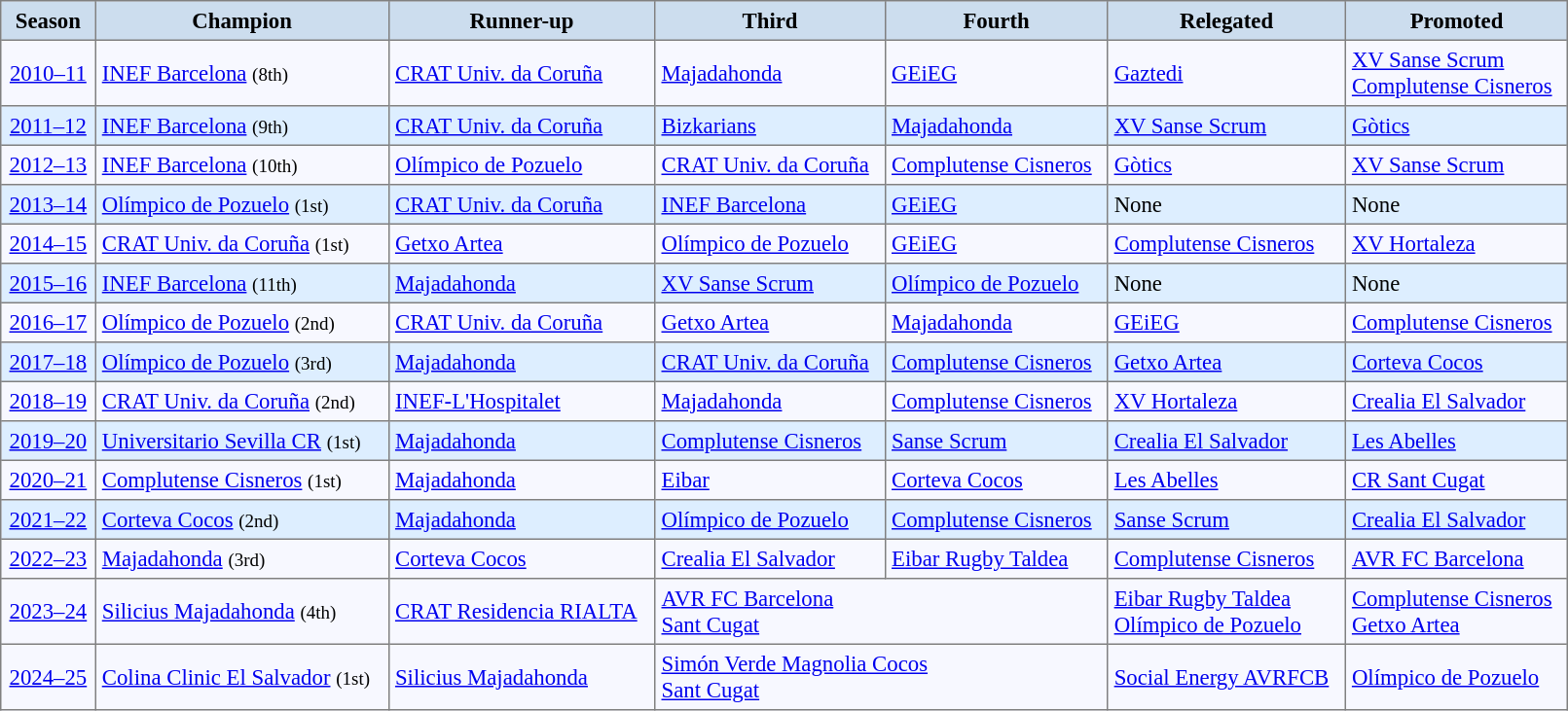<table bgcolor="#f7f8ff" cellpadding="4" width="85%" cellspacing="0" border="1" style="font-size: 95%; border: gray solid 1px; border-collapse: collapse;">
<tr bgcolor="#CCDDEE" align="center">
<td><strong>Season</strong></td>
<td><strong>Champion</strong></td>
<td><strong>Runner-up</strong></td>
<td><strong>Third</strong></td>
<td><strong>Fourth</strong></td>
<td> <strong>Relegated</strong></td>
<td> <strong>Promoted</strong></td>
</tr>
<tr>
<td align=center><a href='#'>2010–11</a></td>
<td> <a href='#'>INEF Barcelona</a> <small>(8th)</small></td>
<td> <a href='#'>CRAT Univ. da Coruña</a></td>
<td> <a href='#'>Majadahonda</a></td>
<td> <a href='#'>GEiEG</a></td>
<td> <a href='#'>Gaztedi</a></td>
<td> <a href='#'>XV Sanse Scrum</a><br> <a href='#'>Complutense Cisneros</a></td>
</tr>
<tr bgcolor="#DDEEFF">
<td align=center><a href='#'>2011–12</a></td>
<td> <a href='#'>INEF Barcelona</a> <small>(9th)</small></td>
<td> <a href='#'>CRAT Univ. da Coruña</a></td>
<td> <a href='#'>Bizkarians</a></td>
<td> <a href='#'>Majadahonda</a></td>
<td> <a href='#'>XV Sanse Scrum</a></td>
<td> <a href='#'>Gòtics</a></td>
</tr>
<tr>
<td align=center><a href='#'>2012–13</a></td>
<td> <a href='#'>INEF Barcelona</a> <small>(10th)</small></td>
<td> <a href='#'>Olímpico de Pozuelo</a></td>
<td> <a href='#'>CRAT Univ. da Coruña</a></td>
<td> <a href='#'>Complutense Cisneros</a></td>
<td> <a href='#'>Gòtics</a></td>
<td> <a href='#'>XV Sanse Scrum</a></td>
</tr>
<tr bgcolor="#DDEEFF">
<td align=center><a href='#'>2013–14</a></td>
<td> <a href='#'>Olímpico de Pozuelo</a> <small>(1st)</small></td>
<td> <a href='#'>CRAT Univ. da Coruña</a></td>
<td> <a href='#'>INEF Barcelona</a></td>
<td> <a href='#'>GEiEG</a></td>
<td>None</td>
<td>None</td>
</tr>
<tr>
<td align=center><a href='#'>2014–15</a></td>
<td> <a href='#'>CRAT Univ. da Coruña</a> <small>(1st)</small></td>
<td> <a href='#'>Getxo Artea</a></td>
<td> <a href='#'>Olímpico de Pozuelo</a></td>
<td> <a href='#'>GEiEG</a></td>
<td> <a href='#'>Complutense Cisneros</a></td>
<td> <a href='#'>XV Hortaleza</a></td>
</tr>
<tr bgcolor="#DDEEFF">
<td align=center><a href='#'>2015–16</a></td>
<td> <a href='#'>INEF Barcelona</a> <small>(11th)</small></td>
<td> <a href='#'>Majadahonda</a></td>
<td> <a href='#'>XV Sanse Scrum</a></td>
<td> <a href='#'>Olímpico de Pozuelo</a></td>
<td>None</td>
<td>None</td>
</tr>
<tr>
<td align=center><a href='#'>2016–17</a></td>
<td> <a href='#'>Olímpico de Pozuelo</a> <small>(2nd)</small></td>
<td> <a href='#'>CRAT Univ. da Coruña</a></td>
<td> <a href='#'>Getxo Artea</a></td>
<td> <a href='#'>Majadahonda</a></td>
<td> <a href='#'>GEiEG</a></td>
<td> <a href='#'>Complutense Cisneros</a></td>
</tr>
<tr bgcolor="#DDEEFF">
<td align=center><a href='#'>2017–18</a></td>
<td> <a href='#'>Olímpico de Pozuelo</a> <small>(3rd)</small></td>
<td> <a href='#'>Majadahonda</a></td>
<td> <a href='#'>CRAT Univ. da Coruña</a></td>
<td> <a href='#'>Complutense Cisneros</a></td>
<td> <a href='#'>Getxo Artea</a></td>
<td> <a href='#'>Corteva Cocos</a></td>
</tr>
<tr>
<td align=center><a href='#'>2018–19</a></td>
<td> <a href='#'>CRAT Univ. da Coruña</a> <small>(2nd)</small></td>
<td> <a href='#'>INEF-L'Hospitalet</a></td>
<td> <a href='#'>Majadahonda</a></td>
<td> <a href='#'>Complutense Cisneros</a></td>
<td> <a href='#'>XV Hortaleza</a></td>
<td> <a href='#'>Crealia El Salvador</a></td>
</tr>
<tr bgcolor="#DDEEFF">
<td align=center><a href='#'>2019–20</a></td>
<td> <a href='#'>Universitario Sevilla CR</a> <small>(1st)</small></td>
<td> <a href='#'>Majadahonda</a></td>
<td> <a href='#'>Complutense Cisneros</a></td>
<td> <a href='#'>Sanse Scrum</a></td>
<td> <a href='#'>Crealia El Salvador</a></td>
<td> <a href='#'>Les Abelles</a></td>
</tr>
<tr>
<td align=center><a href='#'>2020–21</a></td>
<td> <a href='#'>Complutense Cisneros</a> <small>(1st)</small></td>
<td> <a href='#'>Majadahonda</a></td>
<td> <a href='#'>Eibar</a></td>
<td> <a href='#'>Corteva Cocos</a></td>
<td> <a href='#'>Les Abelles</a></td>
<td> <a href='#'>CR Sant Cugat</a></td>
</tr>
<tr bgcolor="#DDEEFF">
<td align=center><a href='#'>2021–22</a></td>
<td> <a href='#'>Corteva Cocos</a> <small>(2nd)</small></td>
<td> <a href='#'>Majadahonda</a></td>
<td> <a href='#'>Olímpico de Pozuelo</a></td>
<td> <a href='#'>Complutense Cisneros</a></td>
<td> <a href='#'>Sanse Scrum</a></td>
<td> <a href='#'>Crealia El Salvador</a></td>
</tr>
<tr>
<td align=center><a href='#'>2022–23</a></td>
<td> <a href='#'>Majadahonda</a> <small>(3rd)</small></td>
<td> <a href='#'>Corteva Cocos</a></td>
<td> <a href='#'>Crealia El Salvador</a></td>
<td> <a href='#'>Eibar Rugby Taldea</a></td>
<td> <a href='#'>Complutense Cisneros</a></td>
<td> <a href='#'>AVR FC Barcelona</a></td>
</tr>
<tr>
<td align=center><a href='#'>2023–24</a></td>
<td> <a href='#'>Silicius Majadahonda</a> <small>(4th)</small></td>
<td> <a href='#'>CRAT Residencia RIALTA</a></td>
<td colspan=2> <a href='#'>AVR FC Barcelona</a> <br>  <a href='#'>Sant Cugat</a></td>
<td> <a href='#'>Eibar Rugby Taldea</a> <br>  <a href='#'>Olímpico de Pozuelo</a></td>
<td> <a href='#'>Complutense Cisneros</a> <br>  <a href='#'>Getxo Artea</a></td>
</tr>
<tr>
<td align=center><a href='#'>2024–25</a></td>
<td> <a href='#'>Colina Clinic El Salvador</a> <small>(1st)</small></td>
<td> <a href='#'>Silicius Majadahonda</a></td>
<td colspan=2> <a href='#'>Simón Verde Magnolia Cocos</a> <br>  <a href='#'>Sant Cugat</a></td>
<td> <a href='#'>Social Energy AVRFCB</a></td>
<td> <a href='#'>Olímpico de Pozuelo</a></td>
</tr>
</table>
